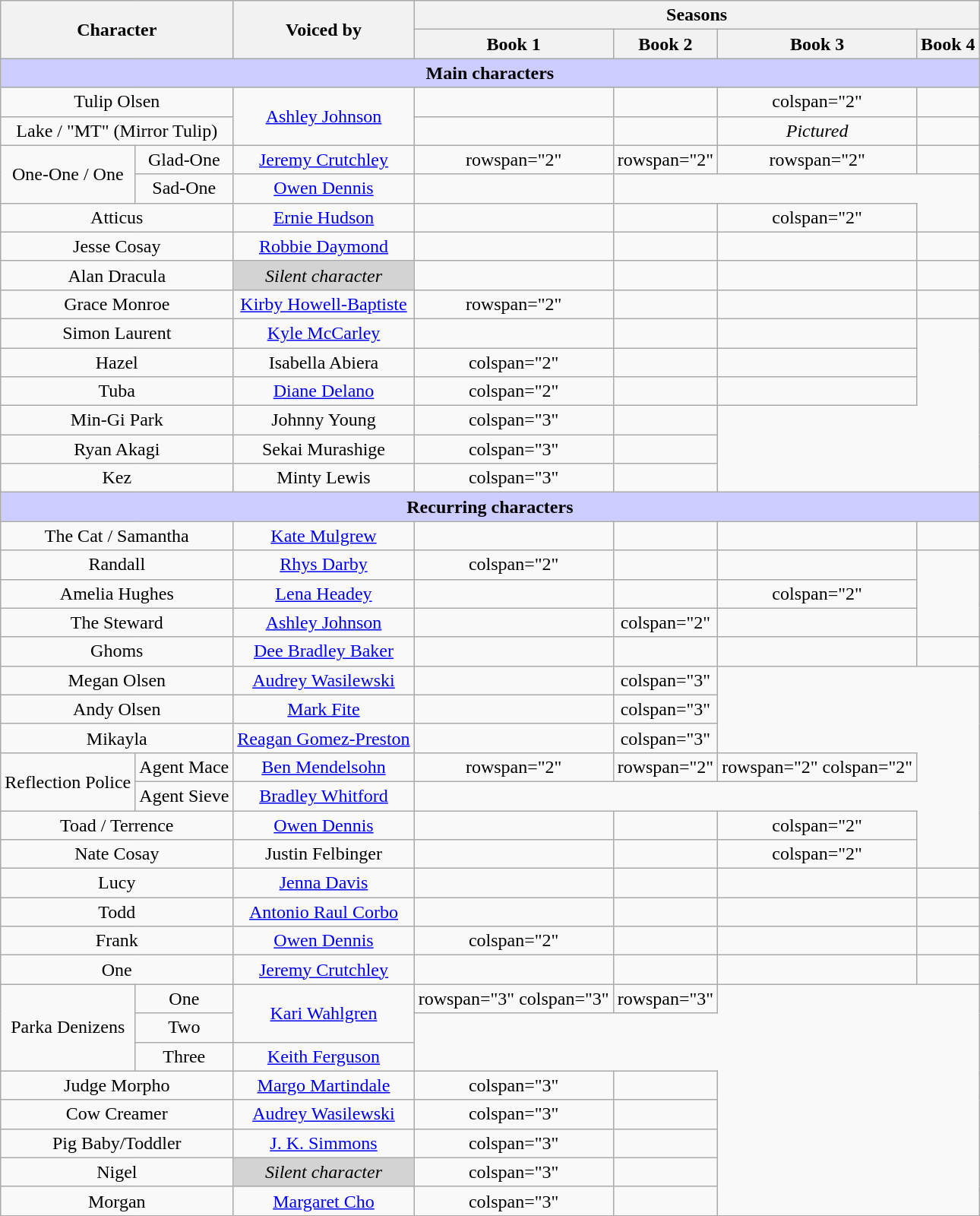<table class="wikitable plainrowheaders" style="text-align:center;">
<tr>
<th scope="col" rowspan="2" colspan="2">Character</th>
<th scope="col" rowspan="2">Voiced by</th>
<th scope="col" colspan="4">Seasons</th>
</tr>
<tr>
<th>Book 1</th>
<th>Book 2</th>
<th>Book 3</th>
<th>Book 4</th>
</tr>
<tr>
<th colspan="7" style="background:#ccf;">Main characters</th>
</tr>
<tr>
<td scope="row" colspan="2">Tulip Olsen</td>
<td rowspan="2"><a href='#'>Ashley Johnson</a></td>
<td></td>
<td></td>
<td>colspan="2" </td>
</tr>
<tr>
<td scope="row" colspan="2">Lake / "MT" (Mirror Tulip)</td>
<td></td>
<td></td>
<td><em>Pictured</em></td>
<td></td>
</tr>
<tr>
<td scope="row" rowspan="2">One-One / One</td>
<td>Glad-One</td>
<td><a href='#'>Jeremy Crutchley</a></td>
<td>rowspan="2" </td>
<td>rowspan="2" </td>
<td>rowspan="2" </td>
<td></td>
</tr>
<tr>
<td>Sad-One</td>
<td><a href='#'>Owen Dennis</a></td>
<td></td>
</tr>
<tr>
<td scope="row" colspan="2">Atticus</td>
<td><a href='#'>Ernie Hudson</a></td>
<td></td>
<td></td>
<td>colspan="2" </td>
</tr>
<tr>
<td scope="row" colspan="2">Jesse Cosay</td>
<td><a href='#'>Robbie Daymond</a></td>
<td></td>
<td></td>
<td></td>
<td></td>
</tr>
<tr>
<td scope="row" colspan="2">Alan Dracula</td>
<td style="background:#d3d3d3;"><em>Silent character</em></td>
<td></td>
<td></td>
<td></td>
<td></td>
</tr>
<tr>
<td scope="row" colspan="2">Grace Monroe</td>
<td><a href='#'>Kirby Howell-Baptiste</a></td>
<td>rowspan="2" </td>
<td></td>
<td></td>
<td></td>
</tr>
<tr>
<td scope="row" colspan="2">Simon Laurent</td>
<td><a href='#'>Kyle McCarley</a></td>
<td></td>
<td></td>
<td></td>
</tr>
<tr>
<td scope="row" colspan="2">Hazel</td>
<td>Isabella Abiera</td>
<td>colspan="2" </td>
<td></td>
<td></td>
</tr>
<tr>
<td scope="row" colspan="2">Tuba</td>
<td><a href='#'>Diane Delano</a></td>
<td>colspan="2" </td>
<td></td>
<td></td>
</tr>
<tr>
<td scope="row" colspan="2">Min-Gi Park</td>
<td>Johnny Young</td>
<td>colspan="3" </td>
<td></td>
</tr>
<tr>
<td scope="row" colspan="2">Ryan Akagi</td>
<td>Sekai Murashige</td>
<td>colspan="3" </td>
<td></td>
</tr>
<tr>
<td scope="row" colspan="2">Kez</td>
<td>Minty Lewis</td>
<td>colspan="3" </td>
<td></td>
</tr>
<tr>
<th colspan="7" style="background:#ccf;">Recurring characters</th>
</tr>
<tr>
<td scope="row" colspan="2">The Cat / Samantha</td>
<td><a href='#'>Kate Mulgrew</a></td>
<td></td>
<td></td>
<td></td>
<td></td>
</tr>
<tr>
<td scope="row" colspan="2">Randall</td>
<td><a href='#'>Rhys Darby</a></td>
<td>colspan="2" </td>
<td></td>
<td></td>
</tr>
<tr>
<td scope="row" colspan="2">Amelia Hughes</td>
<td><a href='#'>Lena Headey</a></td>
<td></td>
<td></td>
<td>colspan="2" </td>
</tr>
<tr>
<td scope="row" colspan="2">The Steward</td>
<td><a href='#'>Ashley Johnson</a></td>
<td></td>
<td>colspan="2" </td>
<td></td>
</tr>
<tr>
<td scope="row" colspan="2">Ghoms</td>
<td><a href='#'>Dee Bradley Baker</a></td>
<td></td>
<td></td>
<td></td>
<td></td>
</tr>
<tr>
<td scope="row" colspan="2">Megan Olsen</td>
<td><a href='#'>Audrey Wasilewski</a></td>
<td></td>
<td>colspan="3" </td>
</tr>
<tr>
<td scope="row" colspan="2">Andy Olsen</td>
<td><a href='#'>Mark Fite</a></td>
<td></td>
<td>colspan="3" </td>
</tr>
<tr>
<td scope="row" colspan="2">Mikayla</td>
<td><a href='#'>Reagan Gomez-Preston</a></td>
<td></td>
<td>colspan="3" </td>
</tr>
<tr>
<td scope="row" rowspan="2">Reflection Police</td>
<td>Agent Mace</td>
<td><a href='#'>Ben Mendelsohn</a></td>
<td>rowspan="2" </td>
<td>rowspan="2" </td>
<td>rowspan="2" colspan="2" </td>
</tr>
<tr>
<td>Agent Sieve</td>
<td><a href='#'>Bradley Whitford</a></td>
</tr>
<tr>
<td scope="row" colspan="2">Toad / Terrence</td>
<td><a href='#'>Owen Dennis</a></td>
<td></td>
<td></td>
<td>colspan="2" </td>
</tr>
<tr>
<td scope="row" colspan="2">Nate Cosay</td>
<td>Justin Felbinger</td>
<td></td>
<td></td>
<td>colspan="2" </td>
</tr>
<tr>
<td scope="row" colspan="2">Lucy</td>
<td><a href='#'>Jenna Davis</a></td>
<td></td>
<td></td>
<td></td>
<td></td>
</tr>
<tr>
<td scope="row" colspan="2">Todd</td>
<td><a href='#'>Antonio Raul Corbo</a></td>
<td></td>
<td></td>
<td></td>
<td></td>
</tr>
<tr>
<td scope="row" colspan="2">Frank</td>
<td><a href='#'>Owen Dennis</a></td>
<td>colspan="2" </td>
<td></td>
<td></td>
</tr>
<tr>
<td scope="row" colspan="2">One</td>
<td><a href='#'>Jeremy Crutchley</a></td>
<td></td>
<td></td>
<td></td>
<td></td>
</tr>
<tr>
<td scope="row" rowspan="3">Parka Denizens</td>
<td>One</td>
<td rowspan="2"><a href='#'>Kari Wahlgren</a></td>
<td>rowspan="3" colspan="3" </td>
<td>rowspan="3"  </td>
</tr>
<tr>
<td>Two</td>
</tr>
<tr>
<td>Three</td>
<td><a href='#'>Keith Ferguson</a></td>
</tr>
<tr>
<td scope="row" colspan="2">Judge Morpho</td>
<td><a href='#'>Margo Martindale</a></td>
<td>colspan="3" </td>
<td></td>
</tr>
<tr>
<td scope="row" colspan="2">Cow Creamer</td>
<td><a href='#'>Audrey Wasilewski</a></td>
<td>colspan="3" </td>
<td></td>
</tr>
<tr>
<td scope="row" colspan="2">Pig Baby/Toddler</td>
<td><a href='#'>J. K. Simmons</a></td>
<td>colspan="3" </td>
<td></td>
</tr>
<tr>
<td scope="row" colspan="2">Nigel</td>
<td style="background:#d3d3d3;"><em>Silent character</em></td>
<td>colspan="3" </td>
<td></td>
</tr>
<tr>
<td scope="row" colspan="2">Morgan</td>
<td><a href='#'>Margaret Cho</a></td>
<td>colspan="3" </td>
<td></td>
</tr>
</table>
